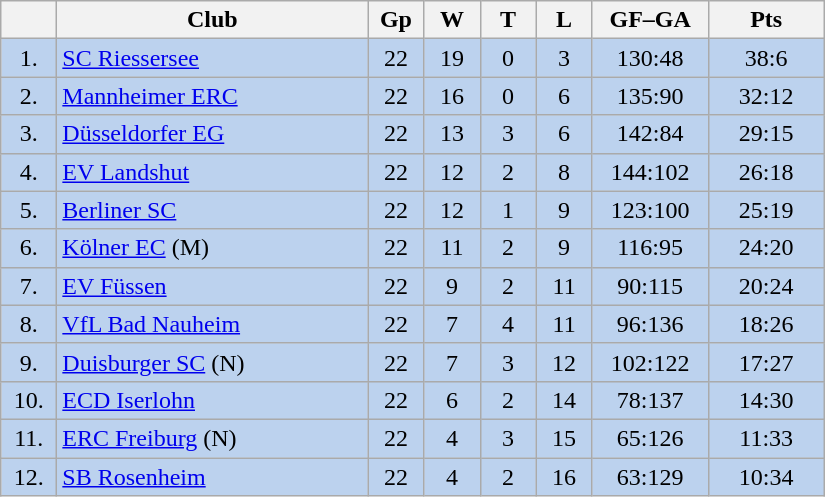<table class="wikitable">
<tr>
<th width="30"></th>
<th width="200">Club</th>
<th width="30">Gp</th>
<th width="30">W</th>
<th width="30">T</th>
<th width="30">L</th>
<th width="70">GF–GA</th>
<th width="70">Pts</th>
</tr>
<tr bgcolor="#BCD2EE" align="center">
<td>1.</td>
<td align="left"><a href='#'>SC Riessersee</a></td>
<td>22</td>
<td>19</td>
<td>0</td>
<td>3</td>
<td>130:48</td>
<td>38:6</td>
</tr>
<tr bgcolor=#BCD2EE align="center">
<td>2.</td>
<td align="left"><a href='#'>Mannheimer ERC</a></td>
<td>22</td>
<td>16</td>
<td>0</td>
<td>6</td>
<td>135:90</td>
<td>32:12</td>
</tr>
<tr bgcolor=#BCD2EE align="center">
<td>3.</td>
<td align="left"><a href='#'>Düsseldorfer EG</a></td>
<td>22</td>
<td>13</td>
<td>3</td>
<td>6</td>
<td>142:84</td>
<td>29:15</td>
</tr>
<tr bgcolor=#BCD2EE align="center">
<td>4.</td>
<td align="left"><a href='#'>EV Landshut</a></td>
<td>22</td>
<td>12</td>
<td>2</td>
<td>8</td>
<td>144:102</td>
<td>26:18</td>
</tr>
<tr bgcolor=#BCD2EE align="center">
<td>5.</td>
<td align="left"><a href='#'>Berliner SC</a></td>
<td>22</td>
<td>12</td>
<td>1</td>
<td>9</td>
<td>123:100</td>
<td>25:19</td>
</tr>
<tr bgcolor=#BCD2EE align="center">
<td>6.</td>
<td align="left"><a href='#'>Kölner EC</a> (M)</td>
<td>22</td>
<td>11</td>
<td>2</td>
<td>9</td>
<td>116:95</td>
<td>24:20</td>
</tr>
<tr bgcolor=#BCD2EE align="center">
<td>7.</td>
<td align="left"><a href='#'>EV Füssen</a></td>
<td>22</td>
<td>9</td>
<td>2</td>
<td>11</td>
<td>90:115</td>
<td>20:24</td>
</tr>
<tr bgcolor=#BCD2EE align="center">
<td>8.</td>
<td align="left"><a href='#'>VfL Bad Nauheim</a></td>
<td>22</td>
<td>7</td>
<td>4</td>
<td>11</td>
<td>96:136</td>
<td>18:26</td>
</tr>
<tr bgcolor=#BCD2EE align="center">
<td>9.</td>
<td align="left"><a href='#'>Duisburger SC</a> (N)</td>
<td>22</td>
<td>7</td>
<td>3</td>
<td>12</td>
<td>102:122</td>
<td>17:27</td>
</tr>
<tr bgcolor=#BCD2EE align="center">
<td>10.</td>
<td align="left"><a href='#'>ECD Iserlohn</a></td>
<td>22</td>
<td>6</td>
<td>2</td>
<td>14</td>
<td>78:137</td>
<td>14:30</td>
</tr>
<tr bgcolor=#BCD2EE align="center">
<td>11.</td>
<td align="left"><a href='#'>ERC Freiburg</a> (N)</td>
<td>22</td>
<td>4</td>
<td>3</td>
<td>15</td>
<td>65:126</td>
<td>11:33</td>
</tr>
<tr bgcolor=#BCD2EE align="center">
<td>12.</td>
<td align="left"><a href='#'>SB Rosenheim</a></td>
<td>22</td>
<td>4</td>
<td>2</td>
<td>16</td>
<td>63:129</td>
<td>10:34</td>
</tr>
</table>
